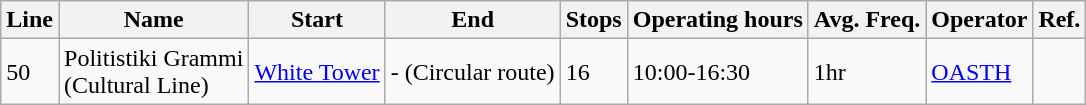<table class="wikitable">
<tr>
<th>Line</th>
<th>Name</th>
<th>Start</th>
<th>End</th>
<th>Stops</th>
<th>Operating hours</th>
<th>Avg. Freq.</th>
<th>Operator</th>
<th>Ref.</th>
</tr>
<tr>
<td>50</td>
<td>Politistiki Grammi<br>(Cultural Line)</td>
<td><a href='#'>White Tower</a></td>
<td>- (Circular route)</td>
<td>16</td>
<td>10:00-16:30</td>
<td>1hr</td>
<td><a href='#'>OASTH</a></td>
<td></td>
</tr>
</table>
